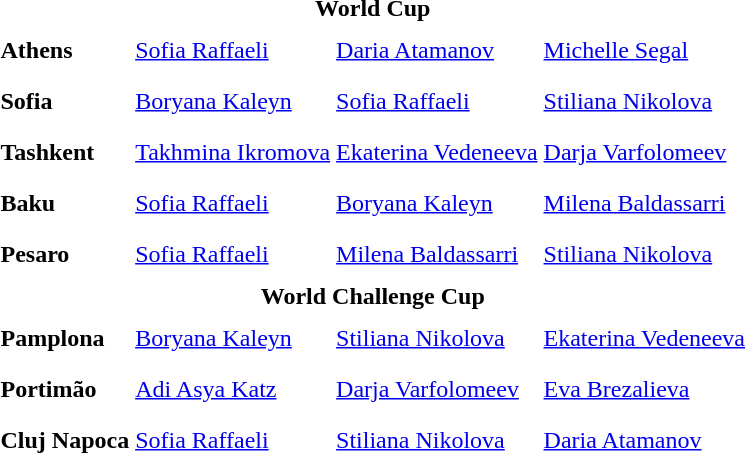<table>
<tr>
<td colspan="4" style="text-align:center;"><strong>World Cup</strong></td>
</tr>
<tr>
<th scope=row style="text-align:left">Athens</th>
<td style="height:30px;"> <a href='#'>Sofia Raffaeli</a></td>
<td style="height:30px;"> <a href='#'>Daria Atamanov</a></td>
<td style="height:30px;"> <a href='#'>Michelle Segal</a></td>
</tr>
<tr>
<th scope=row style="text-align:left">Sofia</th>
<td style="height:30px;"> <a href='#'>Boryana Kaleyn</a></td>
<td style="height:30px;"> <a href='#'>Sofia Raffaeli</a></td>
<td style="height:30px;"> <a href='#'>Stiliana Nikolova</a></td>
</tr>
<tr>
<th scope=row style="text-align:left">Tashkent</th>
<td style="height:30px;"> <a href='#'>Takhmina Ikromova</a></td>
<td style="height:30px;"> <a href='#'>Ekaterina Vedeneeva</a></td>
<td style="height:30px;"> <a href='#'>Darja Varfolomeev</a></td>
</tr>
<tr>
<th scope=row style="text-align:left">Baku</th>
<td style="height:30px;"> <a href='#'>Sofia Raffaeli</a></td>
<td style="height:30px;"> <a href='#'>Boryana Kaleyn</a></td>
<td style="height:30px;"> <a href='#'>Milena Baldassarri</a></td>
</tr>
<tr>
<th scope=row style="text-align:left">Pesaro</th>
<td style="height:30px;"> <a href='#'>Sofia Raffaeli</a></td>
<td style="height:30px;"> <a href='#'>Milena Baldassarri</a></td>
<td style="height:30px;"> <a href='#'>Stiliana Nikolova</a></td>
</tr>
<tr>
<td colspan="4" style="text-align:center;"><strong>World Challenge Cup</strong></td>
</tr>
<tr>
<th scope=row style="text-align:left">Pamplona</th>
<td style="height:30px;"> <a href='#'>Boryana Kaleyn</a></td>
<td style="height:30px;"> <a href='#'>Stiliana Nikolova</a></td>
<td style="height:30px;"> <a href='#'>Ekaterina Vedeneeva</a></td>
</tr>
<tr>
<th scope=row style="text-align:left">Portimão</th>
<td style="height:30px;"> <a href='#'>Adi Asya Katz</a></td>
<td style="height:30px;"> <a href='#'>Darja Varfolomeev</a></td>
<td style="height:30px;"> <a href='#'>Eva Brezalieva</a></td>
</tr>
<tr>
<th scope=row style="text-align:left">Cluj Napoca</th>
<td style="height:30px;"> <a href='#'>Sofia Raffaeli</a></td>
<td style="height:30px;"> <a href='#'>Stiliana Nikolova</a></td>
<td style="height:30px;"> <a href='#'>Daria Atamanov</a></td>
</tr>
<tr>
</tr>
</table>
